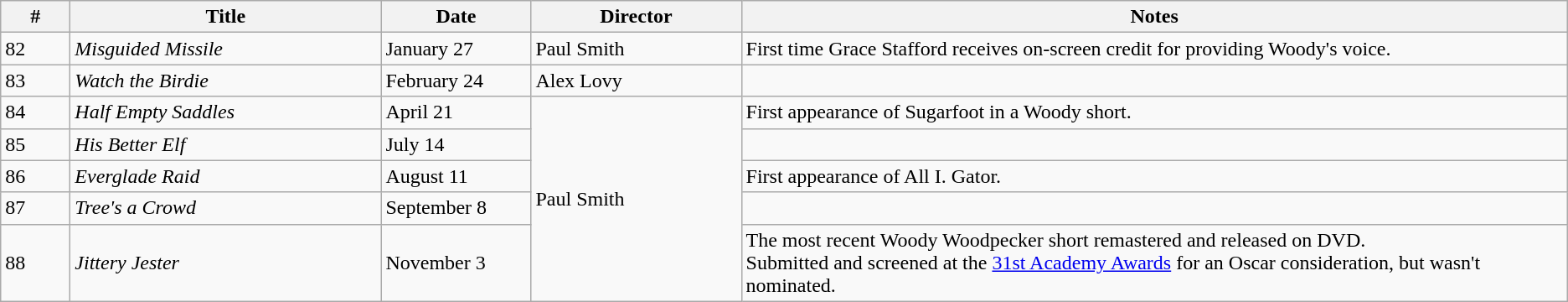<table class="wikitable">
<tr>
<th style="width:3em">#</th>
<th style="width:15em">Title</th>
<th style="width:7em">Date</th>
<th style="width:10em">Director</th>
<th>Notes</th>
</tr>
<tr>
<td>82</td>
<td><em>Misguided Missile</em></td>
<td>January 27</td>
<td>Paul Smith</td>
<td>First time Grace Stafford receives on-screen credit for providing Woody's voice.</td>
</tr>
<tr>
<td>83</td>
<td><em>Watch the Birdie</em></td>
<td>February 24</td>
<td>Alex Lovy</td>
<td></td>
</tr>
<tr>
<td>84</td>
<td><em>Half Empty Saddles</em></td>
<td>April 21</td>
<td rowspan="5">Paul Smith</td>
<td>First appearance of Sugarfoot in a Woody short.</td>
</tr>
<tr>
<td>85</td>
<td><em>His Better Elf</em></td>
<td>July 14</td>
<td></td>
</tr>
<tr>
<td>86</td>
<td><em>Everglade Raid</em></td>
<td>August 11</td>
<td>First appearance of All I. Gator.</td>
</tr>
<tr>
<td>87</td>
<td><em>Tree's a Crowd</em></td>
<td>September 8</td>
<td></td>
</tr>
<tr>
<td>88</td>
<td><em>Jittery Jester</em></td>
<td>November 3</td>
<td>The most recent Woody Woodpecker short remastered and released on DVD.<br>Submitted and screened at the <a href='#'>31st Academy Awards</a> for an Oscar consideration, but wasn't nominated.</td>
</tr>
</table>
